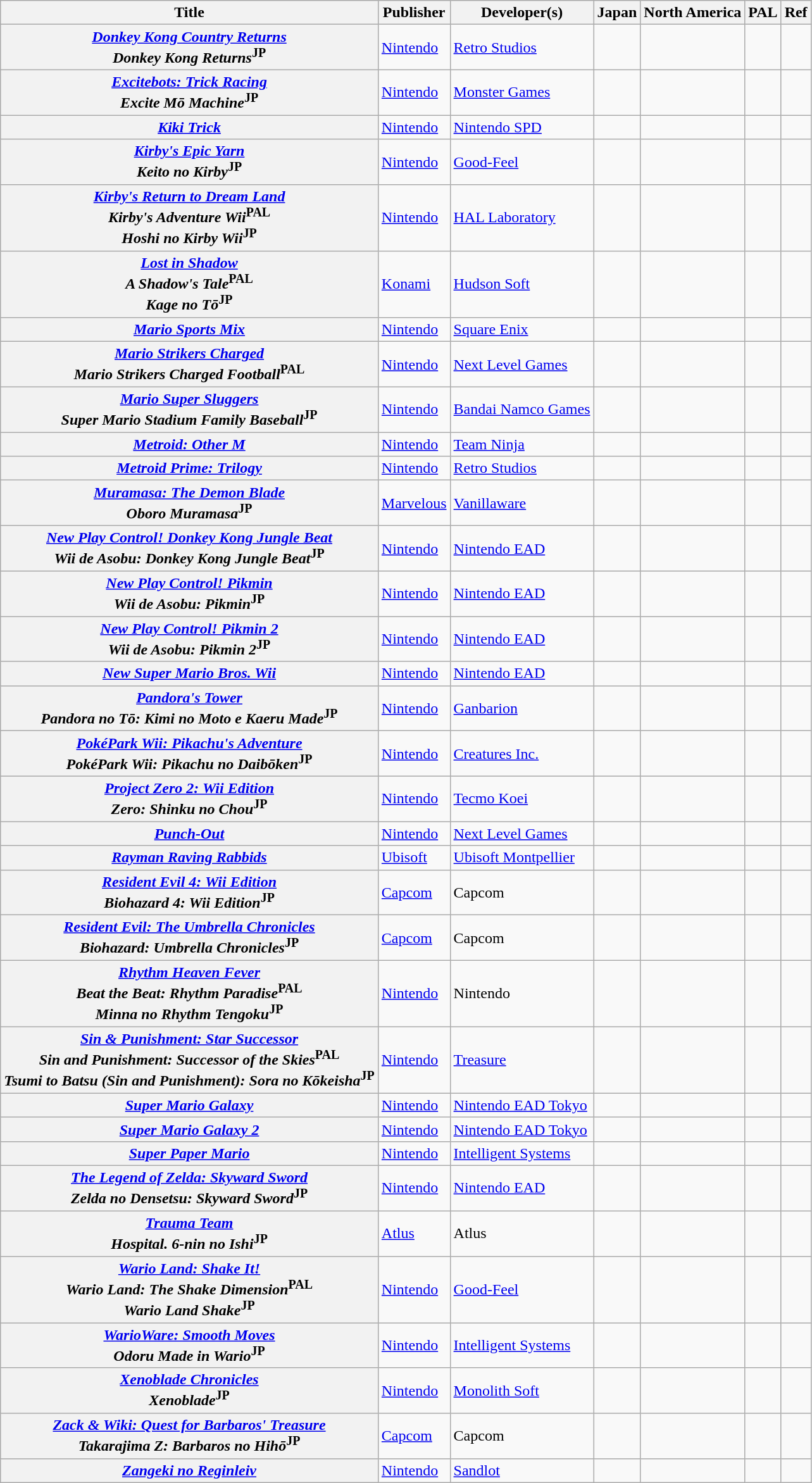<table class="wikitable sortable plainrowheaders">
<tr>
<th scope="col">Title</th>
<th scope="col">Publisher</th>
<th scope="col">Developer(s)</th>
<th scope="col">Japan</th>
<th scope="col">North America</th>
<th scope="col">PAL</th>
<th scope="col">Ref</th>
</tr>
<tr>
<th scope="row"><em><a href='#'>Donkey Kong Country Returns</a></em><br><em>Donkey Kong Returns</em><sup>JP</sup></th>
<td><a href='#'>Nintendo</a></td>
<td><a href='#'>Retro Studios</a></td>
<td></td>
<td></td>
<td></td>
<td></td>
</tr>
<tr>
<th scope="row"><em><a href='#'>Excitebots: Trick Racing</a></em><br><em>Excite Mō Machine</em><sup>JP</sup></th>
<td><a href='#'>Nintendo</a></td>
<td><a href='#'>Monster Games</a></td>
<td></td>
<td></td>
<td></td>
<td></td>
</tr>
<tr>
<th scope="row"><em><a href='#'>Kiki Trick</a></em></th>
<td><a href='#'>Nintendo</a></td>
<td><a href='#'>Nintendo SPD</a></td>
<td></td>
<td></td>
<td></td>
<td></td>
</tr>
<tr>
<th scope="row"><em><a href='#'>Kirby's Epic Yarn</a></em><br> <em>Keito no Kirby</em><sup>JP</sup></th>
<td><a href='#'>Nintendo</a></td>
<td><a href='#'>Good-Feel</a></td>
<td></td>
<td></td>
<td></td>
<td></td>
</tr>
<tr>
<th scope="row"><em><a href='#'>Kirby's Return to Dream Land</a></em><br><em>Kirby's Adventure Wii</em><sup>PAL</sup><br><em>Hoshi no Kirby Wii</em><sup>JP</sup></th>
<td><a href='#'>Nintendo</a></td>
<td><a href='#'>HAL Laboratory</a></td>
<td></td>
<td></td>
<td></td>
<td></td>
</tr>
<tr>
<th scope="row"><em><a href='#'>Lost in Shadow</a></em><br><em>A Shadow's Tale</em><sup>PAL</sup><br><em>Kage no Tō</em><sup>JP</sup></th>
<td><a href='#'>Konami</a></td>
<td><a href='#'>Hudson Soft</a></td>
<td></td>
<td></td>
<td></td>
<td></td>
</tr>
<tr>
<th scope="row"><em><a href='#'>Mario Sports Mix</a></em></th>
<td><a href='#'>Nintendo</a></td>
<td><a href='#'>Square Enix</a></td>
<td></td>
<td></td>
<td></td>
<td></td>
</tr>
<tr>
<th scope="row"><em><a href='#'>Mario Strikers Charged</a></em><br><em>Mario Strikers Charged Football</em><sup>PAL</sup></th>
<td><a href='#'>Nintendo</a></td>
<td><a href='#'>Next Level Games</a></td>
<td></td>
<td></td>
<td></td>
<td></td>
</tr>
<tr>
<th scope="row"><em><a href='#'>Mario Super Sluggers</a></em><br><em>Super Mario Stadium Family Baseball</em><sup>JP</sup></th>
<td><a href='#'>Nintendo</a></td>
<td><a href='#'>Bandai Namco Games</a></td>
<td></td>
<td></td>
<td></td>
<td></td>
</tr>
<tr>
<th scope="row"><em><a href='#'>Metroid: Other M</a></em></th>
<td><a href='#'>Nintendo</a></td>
<td><a href='#'>Team Ninja</a></td>
<td></td>
<td></td>
<td></td>
<td></td>
</tr>
<tr>
<th scope="row"><em><a href='#'>Metroid Prime: Trilogy</a></em></th>
<td><a href='#'>Nintendo</a></td>
<td><a href='#'>Retro Studios</a></td>
<td></td>
<td></td>
<td></td>
<td></td>
</tr>
<tr>
<th scope="row"><em><a href='#'>Muramasa: The Demon Blade</a></em><br> <em>Oboro Muramasa</em><sup>JP</sup></th>
<td><a href='#'>Marvelous</a></td>
<td><a href='#'>Vanillaware</a></td>
<td></td>
<td></td>
<td></td>
<td></td>
</tr>
<tr>
<th scope="row"><em><a href='#'>New Play Control! Donkey Kong Jungle Beat</a></em><br> <em>Wii de Asobu: Donkey Kong Jungle Beat</em><sup>JP</sup></th>
<td><a href='#'>Nintendo</a></td>
<td><a href='#'>Nintendo EAD</a></td>
<td></td>
<td></td>
<td></td>
<td></td>
</tr>
<tr>
<th scope="row"><em><a href='#'>New Play Control! Pikmin</a></em><br> <em>Wii de Asobu: Pikmin</em><sup>JP</sup></th>
<td><a href='#'>Nintendo</a></td>
<td><a href='#'>Nintendo EAD</a></td>
<td></td>
<td></td>
<td></td>
<td></td>
</tr>
<tr>
<th scope="row"><em><a href='#'>New Play Control! Pikmin 2</a></em><br> <em>Wii de Asobu: Pikmin 2</em><sup>JP</sup></th>
<td><a href='#'>Nintendo</a></td>
<td><a href='#'>Nintendo EAD</a></td>
<td></td>
<td></td>
<td></td>
<td></td>
</tr>
<tr>
<th scope="row"><em><a href='#'>New Super Mario Bros. Wii</a></em></th>
<td><a href='#'>Nintendo</a></td>
<td><a href='#'>Nintendo EAD</a></td>
<td></td>
<td></td>
<td></td>
<td></td>
</tr>
<tr>
<th scope="row"><em><a href='#'>Pandora's Tower</a></em><br><em>Pandora no Tō: Kimi no Moto e Kaeru Made</em><sup>JP</sup></th>
<td><a href='#'>Nintendo</a></td>
<td><a href='#'>Ganbarion</a></td>
<td></td>
<td></td>
<td></td>
<td></td>
</tr>
<tr>
<th scope="row"><em><a href='#'>PokéPark Wii: Pikachu's Adventure</a></em><br><em>PokéPark Wii: Pikachu no Daibōken</em><sup>JP</sup></th>
<td><a href='#'>Nintendo</a></td>
<td><a href='#'>Creatures Inc.</a></td>
<td></td>
<td></td>
<td></td>
<td></td>
</tr>
<tr>
<th scope="row"><em><a href='#'>Project Zero 2: Wii Edition</a></em><br><em>Zero: Shinku no Chou</em><sup>JP</sup></th>
<td><a href='#'>Nintendo</a></td>
<td><a href='#'>Tecmo Koei</a></td>
<td></td>
<td></td>
<td></td>
<td></td>
</tr>
<tr>
<th scope="row"><em><a href='#'>Punch-Out</a></em></th>
<td><a href='#'>Nintendo</a></td>
<td><a href='#'>Next Level Games</a></td>
<td></td>
<td></td>
<td></td>
<td></td>
</tr>
<tr>
<th scope="row"><em><a href='#'>Rayman Raving Rabbids</a></em></th>
<td><a href='#'>Ubisoft</a></td>
<td><a href='#'>Ubisoft Montpellier</a></td>
<td></td>
<td></td>
<td></td>
<td></td>
</tr>
<tr>
<th scope="row"><em><a href='#'>Resident Evil 4: Wii Edition</a></em><br><em>Biohazard 4: Wii Edition</em><sup>JP</sup></th>
<td><a href='#'>Capcom</a></td>
<td>Capcom</td>
<td></td>
<td></td>
<td></td>
<td></td>
</tr>
<tr>
<th scope="row"><em><a href='#'>Resident Evil: The Umbrella Chronicles</a></em><br><em>Biohazard: Umbrella Chronicles</em><sup>JP</sup></th>
<td><a href='#'>Capcom</a></td>
<td>Capcom</td>
<td></td>
<td></td>
<td></td>
<td></td>
</tr>
<tr>
<th scope="row"><em><a href='#'>Rhythm Heaven Fever</a></em><br><em>Beat the Beat: Rhythm Paradise</em><sup>PAL</sup><br><em>Minna no Rhythm Tengoku</em><sup>JP</sup></th>
<td><a href='#'>Nintendo</a></td>
<td>Nintendo</td>
<td></td>
<td></td>
<td></td>
<td></td>
</tr>
<tr>
<th scope="row"><em><a href='#'>Sin & Punishment: Star Successor</a></em><br><em>Sin and Punishment: Successor of the Skies</em><sup>PAL</sup><br><em>Tsumi to Batsu (Sin and Punishment): Sora no Kōkeisha</em><sup>JP</sup></th>
<td><a href='#'>Nintendo</a></td>
<td><a href='#'>Treasure</a></td>
<td></td>
<td></td>
<td></td>
<td></td>
</tr>
<tr>
<th scope="row"><em><a href='#'>Super Mario Galaxy</a></em></th>
<td><a href='#'>Nintendo</a></td>
<td><a href='#'>Nintendo EAD Tokyo</a></td>
<td></td>
<td></td>
<td></td>
<td></td>
</tr>
<tr>
<th scope="row"><em><a href='#'>Super Mario Galaxy 2</a></em></th>
<td><a href='#'>Nintendo</a></td>
<td><a href='#'>Nintendo EAD Tokyo</a></td>
<td></td>
<td></td>
<td></td>
<td></td>
</tr>
<tr>
<th scope="row"><em><a href='#'>Super Paper Mario</a></em></th>
<td><a href='#'>Nintendo</a></td>
<td><a href='#'>Intelligent Systems</a></td>
<td></td>
<td></td>
<td></td>
<td></td>
</tr>
<tr>
<th scope="row"><em><a href='#'>The Legend of Zelda: Skyward Sword</a></em><br> <em>Zelda no Densetsu: Skyward Sword</em><sup>JP</sup></th>
<td><a href='#'>Nintendo</a></td>
<td><a href='#'>Nintendo EAD</a></td>
<td></td>
<td></td>
<td></td>
<td></td>
</tr>
<tr>
<th scope="row"><em><a href='#'>Trauma Team</a></em><br> <em>Hospital. 6-nin no Ishi</em><sup>JP</sup></th>
<td><a href='#'>Atlus</a></td>
<td>Atlus</td>
<td></td>
<td></td>
<td></td>
<td></td>
</tr>
<tr>
<th scope="row"><em><a href='#'>Wario Land: Shake It!</a></em><br><em>Wario Land: The Shake Dimension</em><sup>PAL</sup><br><em>Wario Land Shake</em><sup>JP</sup></th>
<td><a href='#'>Nintendo</a></td>
<td><a href='#'>Good-Feel</a></td>
<td></td>
<td></td>
<td></td>
<td></td>
</tr>
<tr>
<th scope="row"><em><a href='#'>WarioWare: Smooth Moves</a></em><br><em>Odoru Made in Wario</em><sup>JP</sup></th>
<td><a href='#'>Nintendo</a></td>
<td><a href='#'>Intelligent Systems</a></td>
<td></td>
<td></td>
<td></td>
<td></td>
</tr>
<tr>
<th scope="row"><em><a href='#'>Xenoblade Chronicles</a></em><br><em>Xenoblade</em><sup>JP</sup></th>
<td><a href='#'>Nintendo</a></td>
<td><a href='#'>Monolith Soft</a></td>
<td></td>
<td></td>
<td></td>
<td></td>
</tr>
<tr>
<th scope="row"><em><a href='#'>Zack & Wiki: Quest for Barbaros' Treasure</a></em><br><em>Takarajima Z: Barbaros no Hihō</em><sup>JP</sup></th>
<td><a href='#'>Capcom</a></td>
<td>Capcom</td>
<td></td>
<td></td>
<td></td>
<td></td>
</tr>
<tr>
<th scope="row"><em><a href='#'>Zangeki no Reginleiv</a></em></th>
<td><a href='#'>Nintendo</a></td>
<td><a href='#'>Sandlot</a></td>
<td></td>
<td></td>
<td></td>
<td></td>
</tr>
</table>
